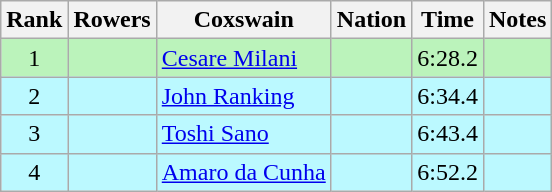<table class="wikitable sortable" style="text-align:center">
<tr>
<th>Rank</th>
<th>Rowers</th>
<th>Coxswain</th>
<th>Nation</th>
<th>Time</th>
<th>Notes</th>
</tr>
<tr bgcolor=bbf3bb>
<td>1</td>
<td align=left></td>
<td align=left><a href='#'>Cesare Milani</a></td>
<td align=left></td>
<td>6:28.2</td>
<td></td>
</tr>
<tr bgcolor=bbf9ff>
<td>2</td>
<td align=left></td>
<td align=left><a href='#'>John Ranking</a></td>
<td align=left></td>
<td>6:34.4</td>
<td></td>
</tr>
<tr bgcolor=bbf9ff>
<td>3</td>
<td align=left></td>
<td align=left><a href='#'>Toshi Sano</a></td>
<td align=left></td>
<td>6:43.4</td>
<td></td>
</tr>
<tr bgcolor=bbf9ff>
<td>4</td>
<td align=left></td>
<td align=left><a href='#'>Amaro da Cunha</a></td>
<td align=left></td>
<td>6:52.2</td>
<td></td>
</tr>
</table>
